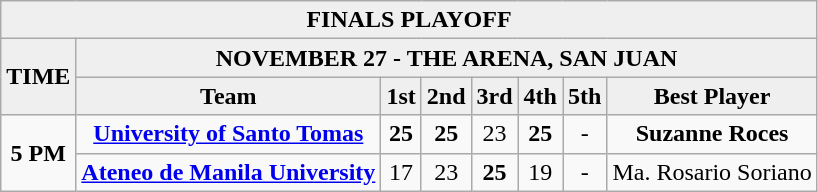<table class="wikitable" style="text-align: center">
<tr style="background:#efefef;">
<td colspan=8><strong>FINALS PLAYOFF</strong></td>
</tr>
<tr style="background:#efefef;">
<td rowspan=2><strong>TIME</strong></td>
<td colspan=7><strong>NOVEMBER 27 - THE ARENA, SAN JUAN</strong></td>
</tr>
<tr style="background:#efefef;">
<td><strong>Team</strong></td>
<td><strong>1st</strong></td>
<td><strong>2nd</strong></td>
<td><strong>3rd</strong></td>
<td><strong>4th</strong></td>
<td><strong>5th</strong></td>
<td><strong>Best Player</strong></td>
</tr>
<tr>
<td rowspan=2><strong>5 PM</strong></td>
<td><strong><a href='#'>University of Santo Tomas</a></strong></td>
<td><strong>25</strong></td>
<td><strong>25</strong></td>
<td>23</td>
<td><strong>25</strong></td>
<td>-</td>
<td><strong>Suzanne Roces</strong></td>
</tr>
<tr>
<td><strong><a href='#'>Ateneo de Manila University</a></strong></td>
<td>17</td>
<td>23</td>
<td><strong>25</strong></td>
<td>19</td>
<td>-</td>
<td>Ma. Rosario Soriano</td>
</tr>
</table>
